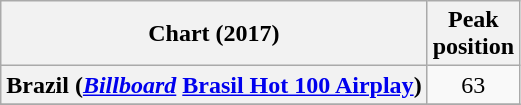<table class="wikitable sortable plainrowheaders" style="text-align:center">
<tr>
<th scope="col">Chart (2017)</th>
<th scope="col">Peak<br>position</th>
</tr>
<tr>
<th scope="row">Brazil (<a href='#'><em>Billboard</em></a> <a href='#'>Brasil Hot 100 Airplay</a>)</th>
<td style="text-align:center;">63</td>
</tr>
<tr>
</tr>
</table>
